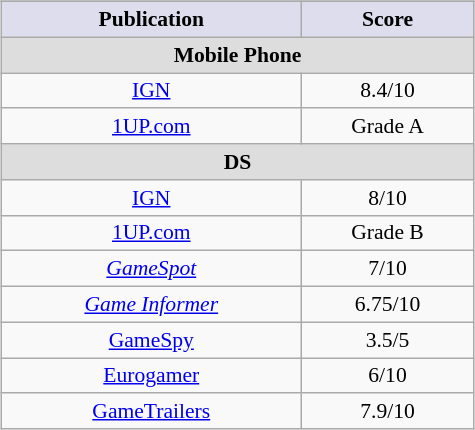<table class="wikitable" style="font-size:90%; float:right; text-align:center; width:25%; margin: 5px;">
<tr>
</tr>
<tr>
<th style="background:#ddddee;">Publication</th>
<th style="background:#ddddee;">Score</th>
</tr>
<tr>
<td colspan="2" style="background:#dddddd;"><strong>Mobile Phone</strong></td>
</tr>
<tr>
<td><a href='#'>IGN</a></td>
<td>8.4/10</td>
</tr>
<tr>
<td><a href='#'>1UP.com</a></td>
<td>Grade A</td>
</tr>
<tr>
<td colspan="2" style="background:#dddddd;"><strong>DS</strong></td>
</tr>
<tr>
<td><a href='#'>IGN</a></td>
<td>8/10</td>
</tr>
<tr>
<td><a href='#'>1UP.com</a></td>
<td>Grade B</td>
</tr>
<tr>
<td><em><a href='#'>GameSpot</a></em></td>
<td>7/10</td>
</tr>
<tr>
<td><em><a href='#'>Game Informer</a></em></td>
<td>6.75/10</td>
</tr>
<tr>
<td><a href='#'>GameSpy</a></td>
<td>3.5/5</td>
</tr>
<tr>
<td><a href='#'>Eurogamer</a></td>
<td>6/10</td>
</tr>
<tr>
<td><a href='#'>GameTrailers</a></td>
<td>7.9/10</td>
</tr>
</table>
